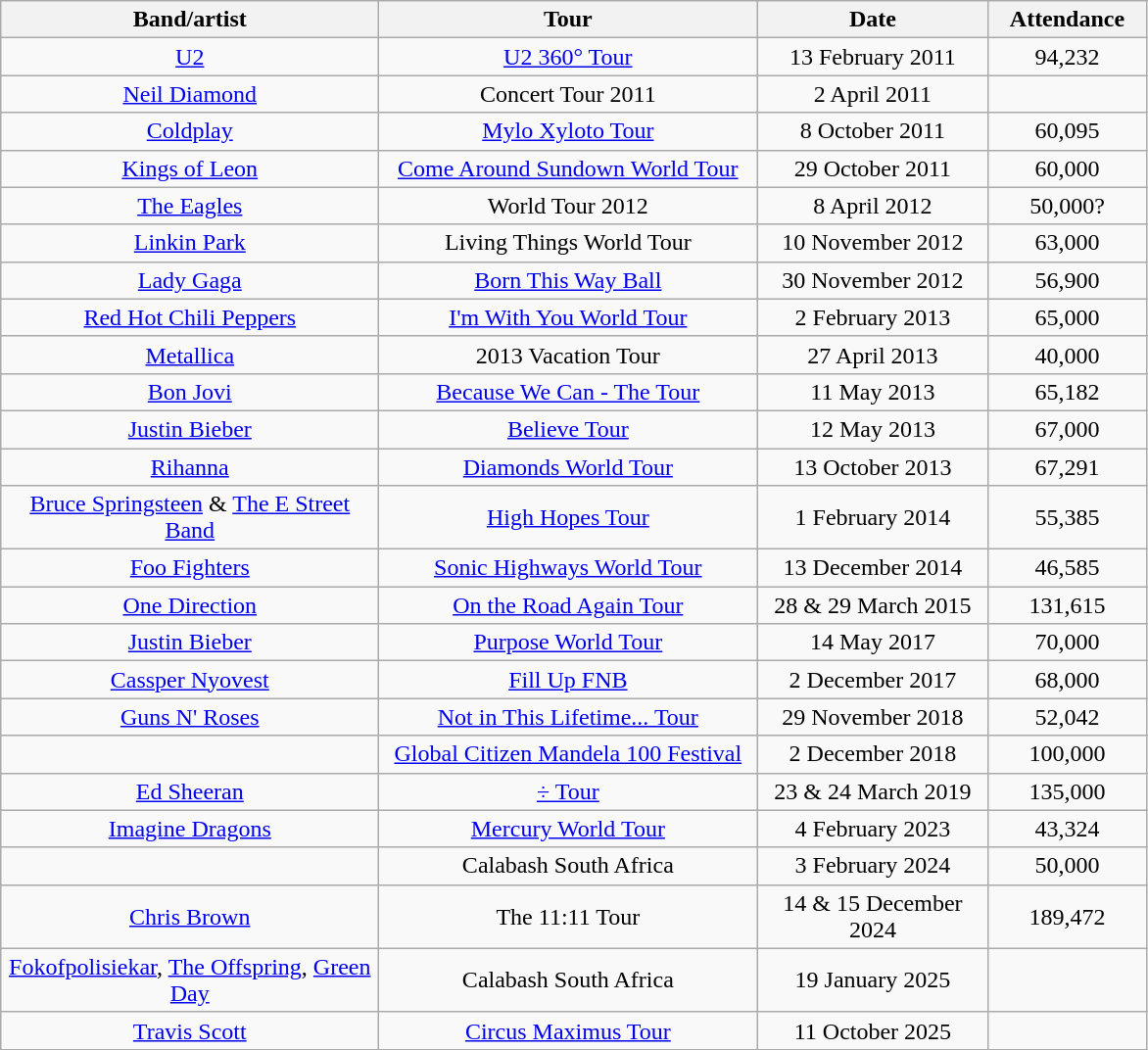<table class = "wikitable sortable">
<tr>
<th width="250">Band/artist</th>
<th width="250">Tour</th>
<th width="150">Date</th>
<th width="100">Attendance</th>
</tr>
<tr>
<td align="center"><a href='#'>U2</a></td>
<td align="center"><a href='#'>U2 360° Tour</a></td>
<td align="center">13 February 2011</td>
<td align="center">94,232</td>
</tr>
<tr>
<td align="center"><a href='#'>Neil Diamond</a></td>
<td align="center">Concert Tour 2011</td>
<td align="center">2 April 2011</td>
<td align="center"></td>
</tr>
<tr>
<td align="center"><a href='#'>Coldplay</a></td>
<td align="center"><a href='#'>Mylo Xyloto Tour</a></td>
<td align="center">8 October 2011</td>
<td align="center">60,095</td>
</tr>
<tr>
<td align="center"><a href='#'>Kings of Leon</a></td>
<td align="center"><a href='#'>Come Around Sundown World Tour</a></td>
<td align="center">29 October 2011</td>
<td align="center">60,000</td>
</tr>
<tr>
<td align="center"><a href='#'>The Eagles</a></td>
<td align="center">World Tour 2012</td>
<td align="center">8 April 2012</td>
<td align="center">50,000?</td>
</tr>
<tr>
<td align="center"><a href='#'>Linkin Park</a></td>
<td align="center">Living Things World Tour</td>
<td align="center">10 November 2012</td>
<td align="center">63,000</td>
</tr>
<tr>
<td align="center"><a href='#'>Lady Gaga</a></td>
<td align="center"><a href='#'>Born This Way Ball</a></td>
<td align="center">30 November 2012</td>
<td align="center">56,900</td>
</tr>
<tr>
<td align="center"><a href='#'>Red Hot Chili Peppers</a></td>
<td align="center"><a href='#'>I'm With You World Tour</a></td>
<td align="center">2 February 2013</td>
<td align="center">65,000</td>
</tr>
<tr>
<td align="center"><a href='#'>Metallica</a></td>
<td align="center">2013 Vacation Tour</td>
<td align="center">27 April 2013</td>
<td align="center">40,000</td>
</tr>
<tr>
<td align="center"><a href='#'>Bon Jovi</a></td>
<td align="center"><a href='#'>Because We Can - The Tour</a></td>
<td align="center">11 May 2013</td>
<td align="center">65,182</td>
</tr>
<tr>
<td align="center"><a href='#'>Justin Bieber</a></td>
<td align="center"><a href='#'>Believe Tour</a></td>
<td align="center">12 May 2013</td>
<td align="center">67,000</td>
</tr>
<tr>
<td align="center"><a href='#'>Rihanna</a></td>
<td align="center"><a href='#'>Diamonds World Tour</a></td>
<td align="center">13 October 2013</td>
<td align="center">67,291</td>
</tr>
<tr>
<td align="center"><a href='#'>Bruce Springsteen</a> & <a href='#'>The E Street Band</a></td>
<td align="center"><a href='#'>High Hopes Tour</a></td>
<td align="center">1 February 2014</td>
<td align="center">55,385</td>
</tr>
<tr>
<td align="center"><a href='#'>Foo Fighters</a></td>
<td align="center"><a href='#'>Sonic Highways World Tour</a></td>
<td align="center">13 December 2014</td>
<td align="center">46,585</td>
</tr>
<tr>
<td align="center"><a href='#'>One Direction</a></td>
<td align="center"><a href='#'>On the Road Again Tour</a></td>
<td align="center">28 & 29 March 2015</td>
<td align="center">131,615</td>
</tr>
<tr>
<td align="center"><a href='#'>Justin Bieber</a></td>
<td align="center"><a href='#'>Purpose World Tour</a></td>
<td align="center">14 May 2017</td>
<td align="center">70,000</td>
</tr>
<tr>
<td align="center"><a href='#'>Cassper Nyovest</a></td>
<td align="center"><a href='#'>Fill Up FNB</a></td>
<td align="center">2 December 2017</td>
<td align="center">68,000</td>
</tr>
<tr>
<td align="center"><a href='#'>Guns N' Roses</a></td>
<td align="center"><a href='#'>Not in This Lifetime... Tour</a></td>
<td align="center">29 November 2018</td>
<td align="center">52,042</td>
</tr>
<tr>
<td align="center"><br></td>
<td align="center"><a href='#'>Global Citizen Mandela 100 Festival</a></td>
<td align="center">2 December 2018</td>
<td align="center">100,000</td>
</tr>
<tr>
<td align="center"><a href='#'>Ed Sheeran</a></td>
<td align="center"><a href='#'>÷ Tour</a></td>
<td align="center">23 & 24 March 2019</td>
<td align="center">135,000</td>
</tr>
<tr>
<td align="center"><a href='#'>Imagine Dragons</a></td>
<td align="center"><a href='#'>Mercury World Tour</a></td>
<td align="center">4 February 2023</td>
<td align="center">43,324</td>
</tr>
<tr>
<td align="center"><br></td>
<td align="center">Calabash South Africa</td>
<td align="center">3 February 2024</td>
<td align="center">50,000</td>
</tr>
<tr>
<td align="center"><a href='#'>Chris Brown</a></td>
<td align="center">The 11:11 Tour</td>
<td align="center">14 & 15 December 2024</td>
<td align="center">189,472</td>
</tr>
<tr>
<td align="center"><a href='#'>Fokofpolisiekar</a>, <a href='#'>The Offspring</a>, <a href='#'>Green Day</a></td>
<td align="center">Calabash South Africa</td>
<td align="center">19 January 2025</td>
<td align="center"></td>
</tr>
<tr>
<td align="center"><a href='#'>Travis Scott</a></td>
<td align="center"><a href='#'>Circus Maximus Tour</a></td>
<td align="center">11 October 2025</td>
<td align="center"></td>
</tr>
</table>
